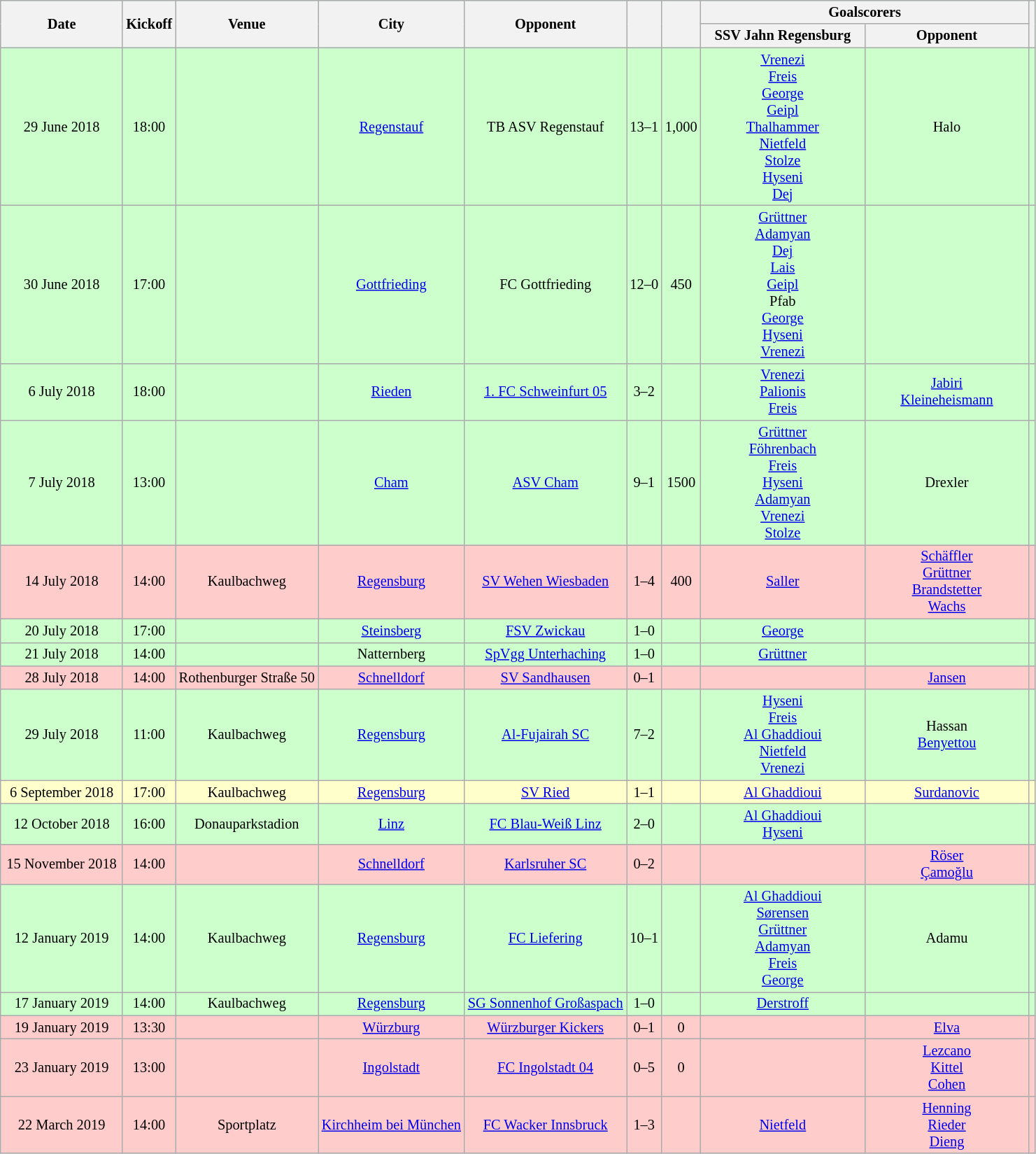<table class="wikitable" Style="text-align: center;font-size:85%">
<tr style="background:#CCFFCC;">
<th rowspan="2" style="width:110px">Date</th>
<th rowspan="2">Kickoff</th>
<th rowspan="2">Venue</th>
<th rowspan="2">City</th>
<th rowspan="2">Opponent</th>
<th rowspan="2"></th>
<th rowspan="2"></th>
<th colspan="2">Goalscorers</th>
<th rowspan="2"></th>
</tr>
<tr>
<th style="width:150px">SSV Jahn Regensburg</th>
<th style="width:150px">Opponent</th>
</tr>
<tr style="background:#CCFFCC;">
<td>29 June 2018</td>
<td>18:00</td>
<td></td>
<td><a href='#'>Regenstauf</a></td>
<td>TB ASV Regenstauf</td>
<td>13–1</td>
<td>1,000</td>
<td><a href='#'>Vrenezi</a> <br> <a href='#'>Freis</a> <br> <a href='#'>George</a> <br> <a href='#'>Geipl</a> <br> <a href='#'>Thalhammer</a> <br> <a href='#'>Nietfeld</a> <br> <a href='#'>Stolze</a> <br> <a href='#'>Hyseni</a> <br> <a href='#'>Dej</a> </td>
<td>Halo </td>
<td></td>
</tr>
<tr style="background:#CCFFCC;">
<td>30 June 2018</td>
<td>17:00</td>
<td></td>
<td><a href='#'>Gottfrieding</a></td>
<td>FC Gottfrieding</td>
<td>12–0</td>
<td>450</td>
<td><a href='#'>Grüttner</a> <br> <a href='#'>Adamyan</a> <br> <a href='#'>Dej</a> <br> <a href='#'>Lais</a> <br> <a href='#'>Geipl</a> <br> Pfab <br> <a href='#'>George</a> <br> <a href='#'>Hyseni</a> <br> <a href='#'>Vrenezi</a> </td>
<td></td>
<td></td>
</tr>
<tr style="background:#CCFFCC;">
<td>6 July 2018</td>
<td>18:00</td>
<td></td>
<td><a href='#'>Rieden</a></td>
<td><a href='#'>1. FC Schweinfurt 05</a></td>
<td>3–2</td>
<td></td>
<td><a href='#'>Vrenezi</a> <br> <a href='#'>Palionis</a> <br> <a href='#'>Freis</a> </td>
<td><a href='#'>Jabiri</a> <br> <a href='#'>Kleineheismann</a> </td>
<td></td>
</tr>
<tr style="background:#CCFFCC;">
<td>7 July 2018</td>
<td>13:00</td>
<td></td>
<td><a href='#'>Cham</a></td>
<td><a href='#'>ASV Cham</a></td>
<td>9–1</td>
<td>1500</td>
<td><a href='#'>Grüttner</a> <br> <a href='#'>Föhrenbach</a> <br> <a href='#'>Freis</a> <br> <a href='#'>Hyseni</a> <br> <a href='#'>Adamyan</a> <br> <a href='#'>Vrenezi</a> <br> <a href='#'>Stolze</a> </td>
<td>Drexler </td>
<td></td>
</tr>
<tr style="background:#FFCCCC;">
<td>14 July 2018</td>
<td>14:00</td>
<td>Kaulbachweg</td>
<td><a href='#'>Regensburg</a></td>
<td><a href='#'>SV Wehen Wiesbaden</a></td>
<td>1–4</td>
<td>400</td>
<td><a href='#'>Saller</a> </td>
<td><a href='#'>Schäffler</a> <br> <a href='#'>Grüttner</a> <br> <a href='#'>Brandstetter</a> <br> <a href='#'>Wachs</a> </td>
<td></td>
</tr>
<tr style="background:#CCFFCC;">
<td>20 July 2018</td>
<td>17:00</td>
<td></td>
<td><a href='#'>Steinsberg</a></td>
<td><a href='#'>FSV Zwickau</a></td>
<td>1–0</td>
<td></td>
<td><a href='#'>George</a> </td>
<td></td>
<td></td>
</tr>
<tr style="background:#CCFFCC;">
<td>21 July 2018</td>
<td>14:00</td>
<td></td>
<td>Natternberg</td>
<td><a href='#'>SpVgg Unterhaching</a></td>
<td>1–0</td>
<td></td>
<td><a href='#'>Grüttner</a> </td>
<td></td>
<td></td>
</tr>
<tr style="background:#FFCCCC;">
<td>28 July 2018</td>
<td>14:00</td>
<td>Rothenburger Straße 50</td>
<td><a href='#'>Schnelldorf</a></td>
<td><a href='#'>SV Sandhausen</a></td>
<td>0–1</td>
<td></td>
<td></td>
<td><a href='#'>Jansen</a> </td>
<td></td>
</tr>
<tr style="background:#CCFFCC;">
<td>29 July 2018</td>
<td>11:00</td>
<td>Kaulbachweg</td>
<td><a href='#'>Regensburg</a></td>
<td><a href='#'>Al-Fujairah SC</a></td>
<td>7–2</td>
<td></td>
<td><a href='#'>Hyseni</a> <br> <a href='#'>Freis</a> <br> <a href='#'>Al Ghaddioui</a> <br> <a href='#'>Nietfeld</a> <br> <a href='#'>Vrenezi</a> </td>
<td>Hassan <br> <a href='#'>Benyettou</a> </td>
<td></td>
</tr>
<tr style="background:#FFFFCC;">
<td>6 September 2018</td>
<td>17:00</td>
<td>Kaulbachweg</td>
<td><a href='#'>Regensburg</a></td>
<td><a href='#'>SV Ried</a></td>
<td>1–1</td>
<td></td>
<td><a href='#'>Al Ghaddioui</a> </td>
<td><a href='#'>Surdanovic</a> </td>
<td></td>
</tr>
<tr style="background:#CCFFCC;">
<td>12 October 2018</td>
<td>16:00</td>
<td>Donauparkstadion</td>
<td><a href='#'>Linz</a></td>
<td><a href='#'>FC Blau-Weiß Linz</a></td>
<td>2–0</td>
<td></td>
<td><a href='#'>Al Ghaddioui</a> <br> <a href='#'>Hyseni</a> </td>
<td></td>
<td></td>
</tr>
<tr style="background:#FFCCCC;">
<td>15 November 2018</td>
<td>14:00</td>
<td></td>
<td><a href='#'>Schnelldorf</a></td>
<td><a href='#'>Karlsruher SC</a></td>
<td>0–2</td>
<td></td>
<td></td>
<td><a href='#'>Röser</a> <br> <a href='#'>Çamoğlu</a> </td>
<td></td>
</tr>
<tr style="background:#CCFFCC;">
<td>12 January 2019</td>
<td>14:00</td>
<td>Kaulbachweg</td>
<td><a href='#'>Regensburg</a></td>
<td><a href='#'>FC Liefering</a></td>
<td>10–1</td>
<td></td>
<td><a href='#'>Al Ghaddioui</a> <br> <a href='#'>Sørensen</a> <br> <a href='#'>Grüttner</a> <br> <a href='#'>Adamyan</a> <br> <a href='#'>Freis</a> <br> <a href='#'>George</a> </td>
<td>Adamu </td>
<td></td>
</tr>
<tr style="background:#CCFFCC;">
<td>17 January 2019</td>
<td>14:00</td>
<td>Kaulbachweg</td>
<td><a href='#'>Regensburg</a></td>
<td><a href='#'>SG Sonnenhof Großaspach</a></td>
<td>1–0</td>
<td></td>
<td><a href='#'>Derstroff</a> </td>
<td></td>
<td></td>
</tr>
<tr style="background:#FFCCCC;">
<td>19 January 2019</td>
<td>13:30</td>
<td></td>
<td><a href='#'>Würzburg</a></td>
<td><a href='#'>Würzburger Kickers</a></td>
<td>0–1</td>
<td>0</td>
<td></td>
<td><a href='#'>Elva</a> </td>
<td></td>
</tr>
<tr style="background:#FFCCCC;">
<td>23 January 2019</td>
<td>13:00</td>
<td></td>
<td><a href='#'>Ingolstadt</a></td>
<td><a href='#'>FC Ingolstadt 04</a></td>
<td>0–5</td>
<td>0</td>
<td></td>
<td><a href='#'>Lezcano</a> <br> <a href='#'>Kittel</a> <br> <a href='#'>Cohen</a> </td>
<td></td>
</tr>
<tr style="background:#FFCCCC;">
<td>22 March 2019</td>
<td>14:00</td>
<td>Sportplatz</td>
<td><a href='#'>Kirchheim bei München</a></td>
<td><a href='#'>FC Wacker Innsbruck</a></td>
<td>1–3</td>
<td></td>
<td><a href='#'>Nietfeld</a> </td>
<td><a href='#'>Henning</a> <br> <a href='#'>Rieder</a> <br> <a href='#'>Dieng</a> </td>
<td></td>
</tr>
</table>
